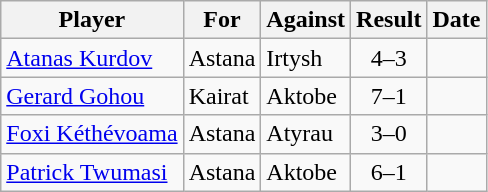<table class="wikitable sortable">
<tr>
<th>Player</th>
<th>For</th>
<th>Against</th>
<th style="text-align:center">Result</th>
<th>Date</th>
</tr>
<tr>
<td> <a href='#'>Atanas Kurdov</a></td>
<td>Astana</td>
<td>Irtysh</td>
<td style="text-align:center;">4–3</td>
<td></td>
</tr>
<tr>
<td> <a href='#'>Gerard Gohou</a></td>
<td>Kairat</td>
<td>Aktobe</td>
<td style="text-align:center;">7–1</td>
<td></td>
</tr>
<tr>
<td> <a href='#'>Foxi Kéthévoama</a></td>
<td>Astana</td>
<td>Atyrau</td>
<td style="text-align:center;">3–0</td>
<td></td>
</tr>
<tr>
<td> <a href='#'>Patrick Twumasi</a></td>
<td>Astana</td>
<td>Aktobe</td>
<td style="text-align:center;">6–1</td>
<td></td>
</tr>
</table>
